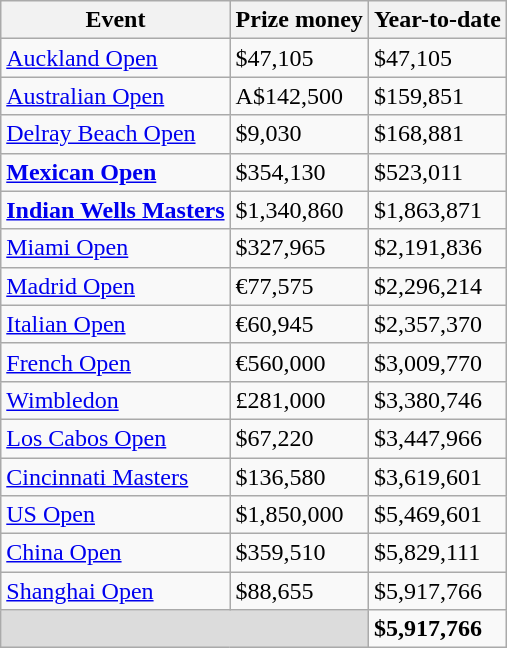<table class="wikitable sortable">
<tr>
<th>Event</th>
<th>Prize money</th>
<th>Year-to-date</th>
</tr>
<tr>
<td><a href='#'>Auckland Open</a></td>
<td>$47,105</td>
<td>$47,105</td>
</tr>
<tr>
<td><a href='#'>Australian Open</a></td>
<td>A$142,500</td>
<td>$159,851</td>
</tr>
<tr>
<td><a href='#'>Delray Beach Open</a></td>
<td>$9,030</td>
<td>$168,881</td>
</tr>
<tr>
<td><strong><a href='#'>Mexican Open</a></strong></td>
<td>$354,130</td>
<td>$523,011</td>
</tr>
<tr>
<td><strong><a href='#'>Indian Wells Masters</a></strong></td>
<td>$1,340,860</td>
<td>$1,863,871</td>
</tr>
<tr>
<td><a href='#'>Miami Open</a></td>
<td>$327,965</td>
<td>$2,191,836</td>
</tr>
<tr>
<td><a href='#'>Madrid Open</a></td>
<td>€77,575</td>
<td>$2,296,214</td>
</tr>
<tr>
<td><a href='#'>Italian Open</a></td>
<td>€60,945</td>
<td>$2,357,370</td>
</tr>
<tr>
<td><a href='#'>French Open</a></td>
<td>€560,000</td>
<td>$3,009,770</td>
</tr>
<tr>
<td><a href='#'>Wimbledon</a></td>
<td>£281,000</td>
<td>$3,380,746</td>
</tr>
<tr>
<td><a href='#'>Los Cabos Open</a></td>
<td>$67,220</td>
<td>$3,447,966</td>
</tr>
<tr>
<td><a href='#'>Cincinnati Masters</a></td>
<td>$136,580</td>
<td>$3,619,601</td>
</tr>
<tr>
<td><a href='#'>US Open</a></td>
<td>$1,850,000</td>
<td>$5,469,601</td>
</tr>
<tr>
<td><a href='#'>China Open</a></td>
<td>$359,510</td>
<td>$5,829,111</td>
</tr>
<tr>
<td><a href='#'>Shanghai Open</a></td>
<td>$88,655</td>
<td>$5,917,766</td>
</tr>
<tr class="sortbottom">
<td colspan=2 bgcolor=#DCDCDC></td>
<td><strong>$5,917,766</strong></td>
</tr>
</table>
